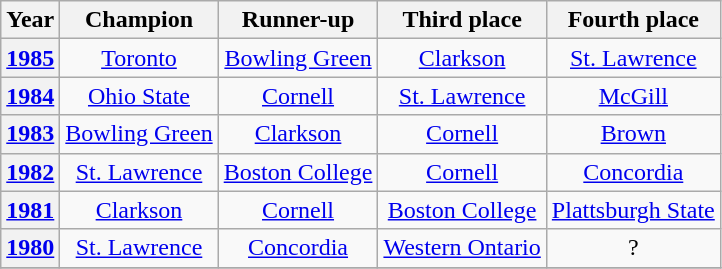<table class="wikitable" style="text-align:center" cellpadding=2 cellspacing=2>
<tr>
<th>Year</th>
<th>Champion</th>
<th>Runner-up</th>
<th>Third place</th>
<th>Fourth place</th>
</tr>
<tr>
<th><a href='#'>1985</a></th>
<td><a href='#'>Toronto</a></td>
<td><a href='#'>Bowling Green</a></td>
<td><a href='#'>Clarkson</a></td>
<td><a href='#'>St. Lawrence</a></td>
</tr>
<tr>
<th><a href='#'>1984</a></th>
<td><a href='#'>Ohio State</a></td>
<td><a href='#'>Cornell</a></td>
<td><a href='#'>St. Lawrence</a></td>
<td><a href='#'>McGill</a></td>
</tr>
<tr>
<th><a href='#'>1983</a></th>
<td><a href='#'>Bowling Green</a></td>
<td><a href='#'>Clarkson</a></td>
<td><a href='#'>Cornell</a></td>
<td><a href='#'>Brown</a></td>
</tr>
<tr>
<th><a href='#'>1982</a></th>
<td><a href='#'>St. Lawrence</a></td>
<td><a href='#'>Boston College</a></td>
<td><a href='#'>Cornell</a></td>
<td><a href='#'>Concordia</a></td>
</tr>
<tr>
<th><a href='#'>1981</a></th>
<td><a href='#'>Clarkson</a></td>
<td><a href='#'>Cornell</a></td>
<td><a href='#'>Boston College</a></td>
<td><a href='#'>Plattsburgh State</a></td>
</tr>
<tr>
<th><a href='#'>1980</a></th>
<td><a href='#'>St. Lawrence</a></td>
<td><a href='#'>Concordia</a></td>
<td><a href='#'>Western Ontario</a></td>
<td>?</td>
</tr>
<tr>
</tr>
</table>
